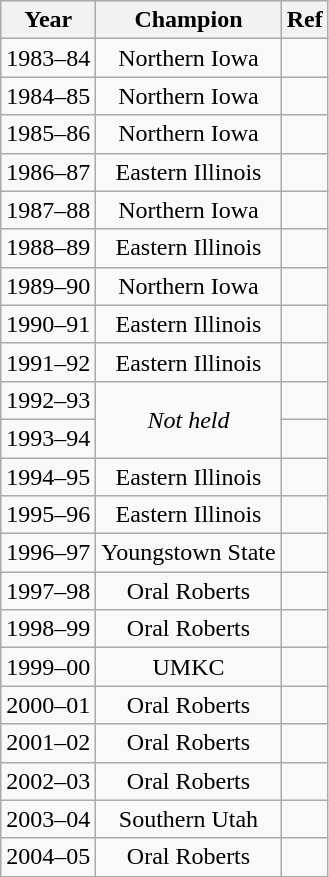<table class="wikitable" style="text-align:center">
<tr>
<th>Year</th>
<th>Champion</th>
<th>Ref</th>
</tr>
<tr>
<td>1983–84</td>
<td>Northern Iowa</td>
<td></td>
</tr>
<tr>
<td>1984–85</td>
<td>Northern Iowa</td>
<td></td>
</tr>
<tr>
<td>1985–86</td>
<td>Northern Iowa</td>
<td></td>
</tr>
<tr>
<td>1986–87</td>
<td>Eastern Illinois</td>
<td></td>
</tr>
<tr>
<td>1987–88</td>
<td>Northern Iowa</td>
<td></td>
</tr>
<tr>
<td>1988–89</td>
<td>Eastern Illinois</td>
<td></td>
</tr>
<tr>
<td>1989–90</td>
<td>Northern Iowa</td>
<td></td>
</tr>
<tr>
<td>1990–91</td>
<td>Eastern Illinois</td>
<td></td>
</tr>
<tr>
<td>1991–92</td>
<td>Eastern Illinois</td>
<td></td>
</tr>
<tr>
<td>1992–93</td>
<td rowspan=2><em>Not held</em></td>
<td></td>
</tr>
<tr>
<td>1993–94</td>
<td></td>
</tr>
<tr>
<td>1994–95</td>
<td>Eastern Illinois</td>
<td></td>
</tr>
<tr>
<td>1995–96</td>
<td>Eastern Illinois</td>
<td></td>
</tr>
<tr>
<td>1996–97</td>
<td>Youngstown State</td>
<td></td>
</tr>
<tr>
<td>1997–98</td>
<td>Oral Roberts</td>
<td></td>
</tr>
<tr>
<td>1998–99</td>
<td>Oral Roberts</td>
<td></td>
</tr>
<tr>
<td>1999–00</td>
<td>UMKC</td>
<td></td>
</tr>
<tr>
<td>2000–01</td>
<td>Oral Roberts</td>
<td></td>
</tr>
<tr>
<td>2001–02</td>
<td>Oral Roberts</td>
<td></td>
</tr>
<tr>
<td>2002–03</td>
<td>Oral Roberts</td>
<td></td>
</tr>
<tr>
<td>2003–04</td>
<td>Southern Utah</td>
<td></td>
</tr>
<tr>
<td>2004–05</td>
<td>Oral Roberts</td>
<td></td>
</tr>
</table>
